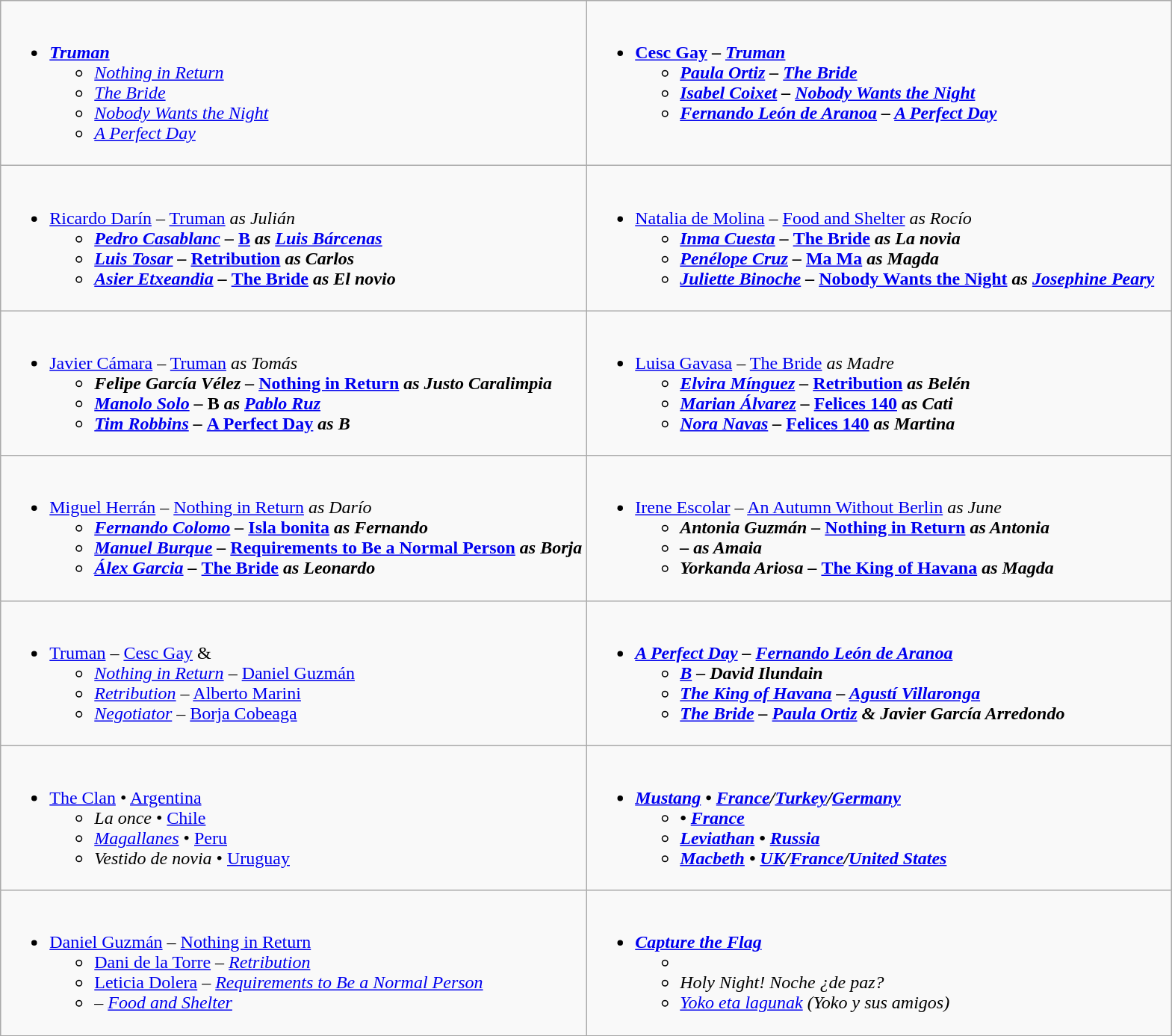<table class=wikitable style="width=100%">
<tr>
<td style="vertical-align:top;" width="50%"><br><ul><li><strong><em><a href='#'>Truman</a></em></strong><ul><li><em><a href='#'>Nothing in Return</a></em></li><li><em><a href='#'>The Bride</a></em></li><li><em><a href='#'>Nobody Wants the Night</a></em></li><li><em><a href='#'>A Perfect Day</a></em></li></ul></li></ul></td>
<td style="vertical-align:top;" width="50%"><br><ul><li><strong><a href='#'>Cesc Gay</a> – <em><a href='#'>Truman</a><strong><em><ul><li><a href='#'>Paula Ortiz</a> – </em><a href='#'>The Bride</a><em></li><li><a href='#'>Isabel Coixet</a> – </em><a href='#'>Nobody Wants the Night</a><em></li><li><a href='#'>Fernando León de Aranoa</a> – </em><a href='#'>A Perfect Day</a><em></li></ul></li></ul></td>
</tr>
<tr>
<td style="vertical-align:top;" width="50%"><br><ul><li></strong><a href='#'>Ricardo Darín</a> – </em><a href='#'>Truman</a><em> as Julián<strong><ul><li><a href='#'>Pedro Casablanc</a> – </em><a href='#'>B</a><em> as <a href='#'>Luis Bárcenas</a></li><li><a href='#'>Luis Tosar</a> – </em><a href='#'>Retribution</a><em> as Carlos</li><li><a href='#'>Asier Etxeandia</a> – </em><a href='#'>The Bride</a><em> as El novio</li></ul></li></ul></td>
<td style="vertical-align:top;" width="50%"><br><ul><li></strong><a href='#'>Natalia de Molina</a> – </em><a href='#'>Food and Shelter</a><em> as Rocío<strong><ul><li><a href='#'>Inma Cuesta</a> – </em><a href='#'>The Bride</a><em> as La novia</li><li><a href='#'>Penélope Cruz</a> – </em><a href='#'>Ma Ma</a><em> as Magda</li><li><a href='#'>Juliette Binoche</a> – </em><a href='#'>Nobody Wants the Night</a><em> as <a href='#'>Josephine Peary</a></li></ul></li></ul></td>
</tr>
<tr>
<td style="vertical-align:top;" width="50%"><br><ul><li></strong><a href='#'>Javier Cámara</a> – </em><a href='#'>Truman</a><em> as Tomás<strong><ul><li>Felipe García Vélez – </em><a href='#'>Nothing in Return</a><em> as Justo Caralimpia</li><li><a href='#'>Manolo Solo</a> – </em>B<em> as <a href='#'>Pablo Ruz</a></li><li><a href='#'>Tim Robbins</a> – </em><a href='#'>A Perfect Day</a><em> as B</li></ul></li></ul></td>
<td style="vertical-align:top;" width="50%"><br><ul><li></strong><a href='#'>Luisa Gavasa</a> – </em><a href='#'>The Bride</a><em> as Madre<strong><ul><li><a href='#'>Elvira Mínguez</a> – </em><a href='#'>Retribution</a><em> as Belén</li><li><a href='#'>Marian Álvarez</a> – </em><a href='#'>Felices 140</a><em> as Cati</li><li><a href='#'>Nora Navas</a> – </em><a href='#'>Felices 140</a><em> as Martina</li></ul></li></ul></td>
</tr>
<tr>
<td style="vertical-align:top;" width="50%"><br><ul><li></strong><a href='#'>Miguel Herrán</a> – </em><a href='#'>Nothing in Return</a><em> as Darío<strong><ul><li><a href='#'>Fernando Colomo</a> – </em><a href='#'>Isla bonita</a><em> as Fernando</li><li><a href='#'>Manuel Burque</a> – </em><a href='#'>Requirements to Be a Normal Person</a><em> as Borja</li><li><a href='#'>Álex Garcia</a> – </em><a href='#'>The Bride</a><em> as Leonardo</li></ul></li></ul></td>
<td style="vertical-align:top;" width="50%"><br><ul><li></strong><a href='#'>Irene Escolar</a> – </em><a href='#'>An Autumn Without Berlin</a><em> as June<strong><ul><li>Antonia Guzmán – </em><a href='#'>Nothing in Return</a><em> as Antonia</li><li> – </em><em> as Amaia</li><li>Yorkanda Ariosa – </em><a href='#'>The King of Havana</a><em> as Magda</li></ul></li></ul></td>
</tr>
<tr>
<td style="vertical-align:top;" width="50%"><br><ul><li></em></strong><a href='#'>Truman</a></em> – <a href='#'>Cesc Gay</a> & </strong><ul><li><em><a href='#'>Nothing in Return</a></em> – <a href='#'>Daniel Guzmán</a></li><li><em><a href='#'>Retribution</a></em> – <a href='#'>Alberto Marini</a></li><li><em><a href='#'>Negotiator</a></em> – <a href='#'>Borja Cobeaga</a></li></ul></li></ul></td>
<td style="vertical-align:top;" width="50%"><br><ul><li><strong><em><a href='#'>A Perfect Day</a><em> – <a href='#'>Fernando León de Aranoa</a><strong><ul><li></em><a href='#'>B</a><em> – David Ilundain</li><li></em><a href='#'>The King of Havana</a><em> – <a href='#'>Agustí Villaronga</a></li><li></em><a href='#'>The Bride</a><em> – <a href='#'>Paula Ortiz</a> & Javier García Arredondo</li></ul></li></ul></td>
</tr>
<tr>
<td style="vertical-align:top;" width="50%"><br><ul><li></em></strong><a href='#'>The Clan</a></em> • <a href='#'>Argentina</a></strong><ul><li><em>La once</em> • <a href='#'>Chile</a></li><li><em><a href='#'>Magallanes</a></em> • <a href='#'>Peru</a></li><li><em>Vestido de novia</em> • <a href='#'>Uruguay</a></li></ul></li></ul></td>
<td style="vertical-align:top;" width="50%"><br><ul><li><strong><em><a href='#'>Mustang</a><em> • <a href='#'>France</a>/<a href='#'>Turkey</a>/<a href='#'>Germany</a><strong><ul><li></em><em> • <a href='#'>France</a></li><li></em><a href='#'>Leviathan</a><em> • <a href='#'>Russia</a></li><li></em><a href='#'>Macbeth</a><em> • <a href='#'>UK</a>/<a href='#'>France</a>/<a href='#'>United States</a></li></ul></li></ul></td>
</tr>
<tr>
<td style="vertical-align:top;" width="50%"><br><ul><li></strong><a href='#'>Daniel Guzmán</a> – </em><a href='#'>Nothing in Return</a></em></strong><ul><li><a href='#'>Dani de la Torre</a> – <em><a href='#'>Retribution</a></em></li><li><a href='#'>Leticia Dolera</a> – <em><a href='#'>Requirements to Be a Normal Person</a></em></li><li> – <em><a href='#'>Food and Shelter</a></em></li></ul></li></ul></td>
<td style="vertical-align:top;" width="50%"><br><ul><li><strong><em><a href='#'>Capture the Flag</a></em></strong><ul><li><em></em></li><li><em>Holy Night! Noche ¿de paz?</em></li><li><em><a href='#'>Yoko eta lagunak</a> (Yoko y sus amigos)</em></li></ul></li></ul></td>
</tr>
</table>
